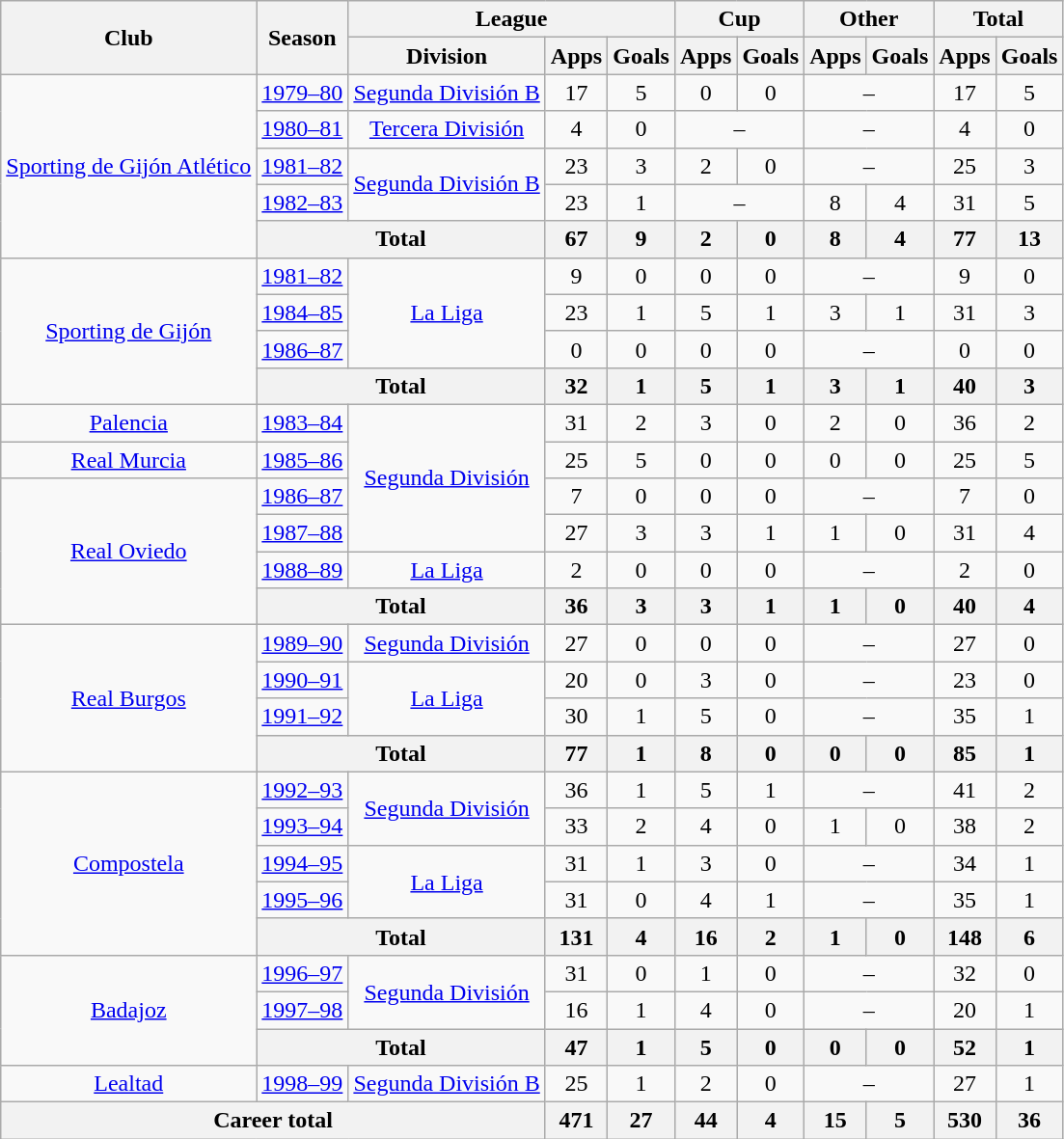<table class="wikitable" style="text-align: center;">
<tr>
<th rowspan="2">Club</th>
<th rowspan="2">Season</th>
<th colspan="3">League</th>
<th colspan="2">Cup</th>
<th colspan="2">Other</th>
<th colspan="2">Total</th>
</tr>
<tr>
<th>Division</th>
<th>Apps</th>
<th>Goals</th>
<th>Apps</th>
<th>Goals</th>
<th>Apps</th>
<th>Goals</th>
<th>Apps</th>
<th>Goals</th>
</tr>
<tr>
<td rowspan="5" valign="center"><a href='#'>Sporting de Gijón Atlético</a></td>
<td><a href='#'>1979–80</a></td>
<td><a href='#'>Segunda División B</a></td>
<td>17</td>
<td>5</td>
<td>0</td>
<td>0</td>
<td colspan="2">–</td>
<td>17</td>
<td>5</td>
</tr>
<tr>
<td><a href='#'>1980–81</a></td>
<td><a href='#'>Tercera División</a></td>
<td>4</td>
<td>0</td>
<td colspan="2">–</td>
<td colspan="2">–</td>
<td>4</td>
<td>0</td>
</tr>
<tr>
<td><a href='#'>1981–82</a></td>
<td rowspan="2"><a href='#'>Segunda División B</a></td>
<td>23</td>
<td>3</td>
<td>2</td>
<td>0</td>
<td colspan="2">–</td>
<td>25</td>
<td>3</td>
</tr>
<tr>
<td><a href='#'>1982–83</a></td>
<td>23</td>
<td>1</td>
<td colspan="2">–</td>
<td>8</td>
<td>4</td>
<td>31</td>
<td>5</td>
</tr>
<tr>
<th colspan="2">Total</th>
<th>67</th>
<th>9</th>
<th>2</th>
<th>0</th>
<th>8</th>
<th>4</th>
<th>77</th>
<th>13</th>
</tr>
<tr>
<td rowspan="4" valign="center"><a href='#'>Sporting de Gijón</a></td>
<td><a href='#'>1981–82</a></td>
<td rowspan="3"><a href='#'>La Liga</a></td>
<td>9</td>
<td>0</td>
<td>0</td>
<td>0</td>
<td colspan="2">–</td>
<td>9</td>
<td>0</td>
</tr>
<tr>
<td><a href='#'>1984–85</a></td>
<td>23</td>
<td>1</td>
<td>5</td>
<td>1</td>
<td>3</td>
<td>1</td>
<td>31</td>
<td>3</td>
</tr>
<tr>
<td><a href='#'>1986–87</a></td>
<td>0</td>
<td>0</td>
<td>0</td>
<td>0</td>
<td colspan="2">–</td>
<td>0</td>
<td>0</td>
</tr>
<tr>
<th colspan="2">Total</th>
<th>32</th>
<th>1</th>
<th>5</th>
<th>1</th>
<th>3</th>
<th>1</th>
<th>40</th>
<th>3</th>
</tr>
<tr>
<td valign="center"><a href='#'>Palencia</a></td>
<td><a href='#'>1983–84</a></td>
<td rowspan="4"><a href='#'>Segunda División</a></td>
<td>31</td>
<td>2</td>
<td>3</td>
<td>0</td>
<td>2</td>
<td>0</td>
<td>36</td>
<td>2</td>
</tr>
<tr>
<td valign="center"><a href='#'>Real Murcia</a></td>
<td><a href='#'>1985–86</a></td>
<td>25</td>
<td>5</td>
<td>0</td>
<td>0</td>
<td>0</td>
<td>0</td>
<td>25</td>
<td>5</td>
</tr>
<tr>
<td rowspan="4" valign="center"><a href='#'>Real Oviedo</a></td>
<td><a href='#'>1986–87</a></td>
<td>7</td>
<td>0</td>
<td>0</td>
<td>0</td>
<td colspan="2">–</td>
<td>7</td>
<td>0</td>
</tr>
<tr>
<td><a href='#'>1987–88</a></td>
<td>27</td>
<td>3</td>
<td>3</td>
<td>1</td>
<td>1</td>
<td>0</td>
<td>31</td>
<td>4</td>
</tr>
<tr>
<td><a href='#'>1988–89</a></td>
<td><a href='#'>La Liga</a></td>
<td>2</td>
<td>0</td>
<td>0</td>
<td>0</td>
<td colspan="2">–</td>
<td>2</td>
<td>0</td>
</tr>
<tr>
<th colspan="2">Total</th>
<th>36</th>
<th>3</th>
<th>3</th>
<th>1</th>
<th>1</th>
<th>0</th>
<th>40</th>
<th>4</th>
</tr>
<tr>
<td rowspan="4" valign="center"><a href='#'>Real Burgos</a></td>
<td><a href='#'>1989–90</a></td>
<td><a href='#'>Segunda División</a></td>
<td>27</td>
<td>0</td>
<td>0</td>
<td>0</td>
<td colspan="2">–</td>
<td>27</td>
<td>0</td>
</tr>
<tr>
<td><a href='#'>1990–91</a></td>
<td rowspan="2"><a href='#'>La Liga</a></td>
<td>20</td>
<td>0</td>
<td>3</td>
<td>0</td>
<td colspan="2">–</td>
<td>23</td>
<td>0</td>
</tr>
<tr>
<td><a href='#'>1991–92</a></td>
<td>30</td>
<td>1</td>
<td>5</td>
<td>0</td>
<td colspan="2">–</td>
<td>35</td>
<td>1</td>
</tr>
<tr>
<th colspan="2">Total</th>
<th>77</th>
<th>1</th>
<th>8</th>
<th>0</th>
<th>0</th>
<th>0</th>
<th>85</th>
<th>1</th>
</tr>
<tr>
<td rowspan="5" valign="center"><a href='#'>Compostela</a></td>
<td><a href='#'>1992–93</a></td>
<td rowspan="2"><a href='#'>Segunda División</a></td>
<td>36</td>
<td>1</td>
<td>5</td>
<td>1</td>
<td colspan="2">–</td>
<td>41</td>
<td>2</td>
</tr>
<tr>
<td><a href='#'>1993–94</a></td>
<td>33</td>
<td>2</td>
<td>4</td>
<td>0</td>
<td>1</td>
<td>0</td>
<td>38</td>
<td>2</td>
</tr>
<tr>
<td><a href='#'>1994–95</a></td>
<td rowspan="2"><a href='#'>La Liga</a></td>
<td>31</td>
<td>1</td>
<td>3</td>
<td>0</td>
<td colspan="2">–</td>
<td>34</td>
<td>1</td>
</tr>
<tr>
<td><a href='#'>1995–96</a></td>
<td>31</td>
<td>0</td>
<td>4</td>
<td>1</td>
<td colspan="2">–</td>
<td>35</td>
<td>1</td>
</tr>
<tr>
<th colspan="2">Total</th>
<th>131</th>
<th>4</th>
<th>16</th>
<th>2</th>
<th>1</th>
<th>0</th>
<th>148</th>
<th>6</th>
</tr>
<tr>
<td rowspan="3" valign="center"><a href='#'>Badajoz</a></td>
<td><a href='#'>1996–97</a></td>
<td rowspan="2"><a href='#'>Segunda División</a></td>
<td>31</td>
<td>0</td>
<td>1</td>
<td>0</td>
<td colspan="2">–</td>
<td>32</td>
<td>0</td>
</tr>
<tr>
<td><a href='#'>1997–98</a></td>
<td>16</td>
<td>1</td>
<td>4</td>
<td>0</td>
<td colspan="2">–</td>
<td>20</td>
<td>1</td>
</tr>
<tr>
<th colspan="2">Total</th>
<th>47</th>
<th>1</th>
<th>5</th>
<th>0</th>
<th>0</th>
<th>0</th>
<th>52</th>
<th>1</th>
</tr>
<tr>
<td valign="center"><a href='#'>Lealtad</a></td>
<td><a href='#'>1998–99</a></td>
<td><a href='#'>Segunda División B</a></td>
<td>25</td>
<td>1</td>
<td>2</td>
<td>0</td>
<td colspan="2">–</td>
<td>27</td>
<td>1</td>
</tr>
<tr>
<th colspan="3">Career total</th>
<th>471</th>
<th>27</th>
<th>44</th>
<th>4</th>
<th>15</th>
<th>5</th>
<th>530</th>
<th>36</th>
</tr>
</table>
